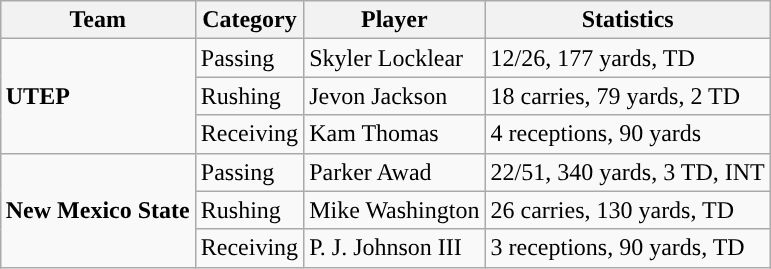<table class="wikitable" style="float: right;">
<tr>
<th>Team</th>
<th>Category</th>
<th>Player</th>
<th>Statistics</th>
</tr>
<tr>
<td rowspan=3><strong>UTEP</strong></td>
<td>Passing</td>
<td>Skyler Locklear</td>
<td>12/26, 177 yards, TD</td>
</tr>
<tr>
<td>Rushing</td>
<td>Jevon Jackson</td>
<td>18 carries, 79 yards, 2 TD</td>
</tr>
<tr>
<td>Receiving</td>
<td>Kam Thomas</td>
<td>4 receptions, 90 yards</td>
</tr>
<tr>
<td rowspan=3><strong>New Mexico State</strong></td>
<td>Passing</td>
<td>Parker Awad</td>
<td>22/51, 340 yards, 3 TD, INT</td>
</tr>
<tr>
<td>Rushing</td>
<td>Mike Washington</td>
<td>26 carries, 130 yards, TD</td>
</tr>
<tr>
<td>Receiving</td>
<td>P. J. Johnson III</td>
<td>3 receptions, 90 yards, TD</td>
</tr>
</table>
